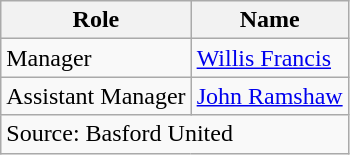<table class=wikitable>
<tr>
<th>Role</th>
<th>Name</th>
</tr>
<tr>
<td>Manager</td>
<td><a href='#'>Willis Francis</a></td>
</tr>
<tr>
<td>Assistant Manager</td>
<td><a href='#'>John Ramshaw</a></td>
</tr>
<tr>
<td colspan=2>Source: Basford United</td>
</tr>
</table>
